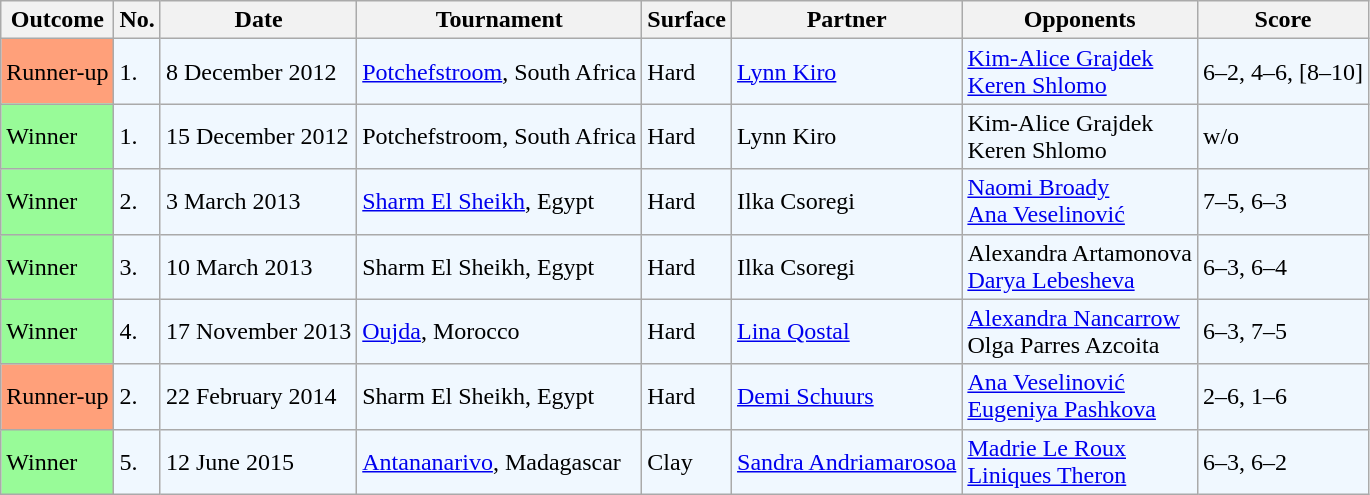<table class="sortable wikitable">
<tr>
<th>Outcome</th>
<th>No.</th>
<th>Date</th>
<th>Tournament</th>
<th>Surface</th>
<th>Partner</th>
<th>Opponents</th>
<th class="unsortable">Score</th>
</tr>
<tr style="background:#f0f8ff;">
<td bgcolor="FFA07A">Runner-up</td>
<td>1.</td>
<td>8 December 2012</td>
<td><a href='#'>Potchefstroom</a>, South Africa</td>
<td>Hard</td>
<td> <a href='#'>Lynn Kiro</a></td>
<td> <a href='#'>Kim-Alice Grajdek</a> <br>  <a href='#'>Keren Shlomo</a></td>
<td>6–2, 4–6, [8–10]</td>
</tr>
<tr style="background:#f0f8ff;">
<td bgcolor="98FB98">Winner</td>
<td>1.</td>
<td>15 December 2012</td>
<td>Potchefstroom, South Africa</td>
<td>Hard</td>
<td> Lynn Kiro</td>
<td> Kim-Alice Grajdek <br>  Keren Shlomo</td>
<td>w/o</td>
</tr>
<tr style="background:#f0f8ff;">
<td bgcolor="98FB98">Winner</td>
<td>2.</td>
<td>3 March 2013</td>
<td><a href='#'>Sharm El Sheikh</a>, Egypt</td>
<td>Hard</td>
<td> Ilka Csoregi</td>
<td> <a href='#'>Naomi Broady</a> <br>  <a href='#'>Ana Veselinović</a></td>
<td>7–5, 6–3</td>
</tr>
<tr style="background:#f0f8ff;">
<td bgcolor="98FB98">Winner</td>
<td>3.</td>
<td>10 March 2013</td>
<td>Sharm El Sheikh, Egypt</td>
<td>Hard</td>
<td> Ilka Csoregi</td>
<td> Alexandra Artamonova <br>  <a href='#'>Darya Lebesheva</a></td>
<td>6–3, 6–4</td>
</tr>
<tr style="background:#f0f8ff;">
<td bgcolor="98FB98">Winner</td>
<td>4.</td>
<td>17 November 2013</td>
<td><a href='#'>Oujda</a>, Morocco</td>
<td>Hard</td>
<td> <a href='#'>Lina Qostal</a></td>
<td> <a href='#'>Alexandra Nancarrow</a> <br>  Olga Parres Azcoita</td>
<td>6–3, 7–5</td>
</tr>
<tr style="background:#f0f8ff;">
<td bgcolor="FFA07A">Runner-up</td>
<td>2.</td>
<td>22 February 2014</td>
<td>Sharm El Sheikh, Egypt</td>
<td>Hard</td>
<td> <a href='#'>Demi Schuurs</a></td>
<td> <a href='#'>Ana Veselinović</a> <br>  <a href='#'>Eugeniya Pashkova</a></td>
<td>2–6, 1–6</td>
</tr>
<tr style="background:#f0f8ff;">
<td bgcolor="98FB98">Winner</td>
<td>5.</td>
<td>12 June 2015</td>
<td><a href='#'>Antananarivo</a>, Madagascar</td>
<td>Clay</td>
<td> <a href='#'>Sandra Andriamarosoa</a></td>
<td> <a href='#'>Madrie Le Roux</a> <br>  <a href='#'>Liniques Theron</a></td>
<td>6–3, 6–2</td>
</tr>
</table>
